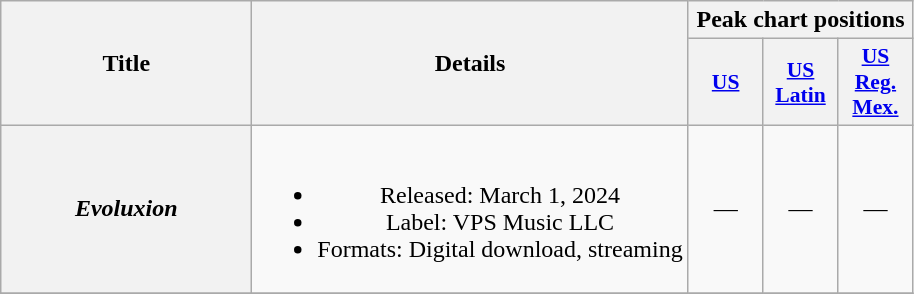<table class="wikitable plainrowheaders" style="text-align:center">
<tr>
<th scope="col" rowspan="2" style="width:10em;">Title</th>
<th scope="col" rowspan="2">Details</th>
<th scope="col" colspan="3">Peak chart positions</th>
</tr>
<tr>
<th scope="col" style="width:3em; font-size:90%"><a href='#'>US</a></th>
<th scope="col" style="width:3em; font-size:90%"><a href='#'>US<br>Latin</a></th>
<th scope="col" style="width:3em; font-size:90%"><a href='#'>US<br>Reg.<br>Mex.</a></th>
</tr>
<tr>
<th scope="row"><em>Evoluxion</em></th>
<td><br><ul><li>Released: March 1, 2024</li><li>Label: VPS Music LLC</li><li>Formats: Digital download, streaming</li></ul></td>
<td>—</td>
<td>—</td>
<td>—</td>
</tr>
<tr>
</tr>
</table>
